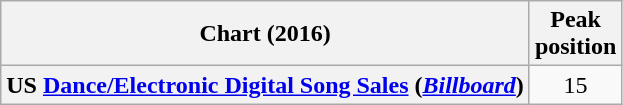<table class="wikitable plainrowheaders" style="text-align:center">
<tr>
<th scope="col">Chart (2016)</th>
<th scope="col">Peak<br> position</th>
</tr>
<tr>
<th scope="row">US <a href='#'>Dance/Electronic Digital Song Sales</a> (<em><a href='#'>Billboard</a></em>)</th>
<td>15</td>
</tr>
</table>
